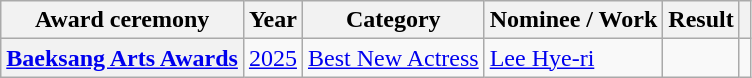<table class="wikitable plainrowheaders sortable">
<tr>
<th scope="col">Award ceremony</th>
<th scope="col">Year</th>
<th scope="col">Category </th>
<th scope="col">Nominee / Work </th>
<th scope="col">Result</th>
<th scope="col" class="unsortable"></th>
</tr>
<tr>
<th scope="row"><a href='#'>Baeksang Arts Awards</a></th>
<td style="text-align:center"><a href='#'>2025</a></td>
<td><a href='#'>Best New Actress</a></td>
<td><a href='#'>Lee Hye-ri</a></td>
<td></td>
<td style="text-align:center"></td>
</tr>
</table>
